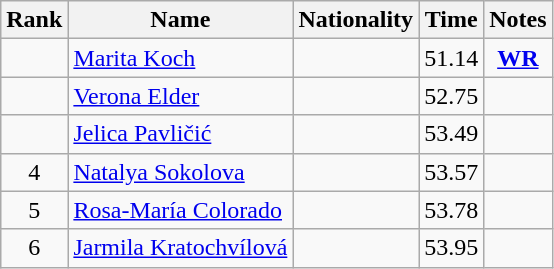<table class="wikitable sortable" style="text-align:center">
<tr>
<th>Rank</th>
<th>Name</th>
<th>Nationality</th>
<th>Time</th>
<th>Notes</th>
</tr>
<tr>
<td></td>
<td align="left"><a href='#'>Marita Koch</a></td>
<td align=left></td>
<td>51.14</td>
<td><strong><a href='#'>WR</a></strong></td>
</tr>
<tr>
<td></td>
<td align="left"><a href='#'>Verona Elder</a></td>
<td align=left></td>
<td>52.75</td>
<td></td>
</tr>
<tr>
<td></td>
<td align="left"><a href='#'>Jelica Pavličić</a></td>
<td align=left></td>
<td>53.49</td>
<td></td>
</tr>
<tr>
<td>4</td>
<td align="left"><a href='#'>Natalya Sokolova</a></td>
<td align=left></td>
<td>53.57</td>
<td></td>
</tr>
<tr>
<td>5</td>
<td align="left"><a href='#'>Rosa-María Colorado</a></td>
<td align=left></td>
<td>53.78</td>
<td></td>
</tr>
<tr>
<td>6</td>
<td align="left"><a href='#'>Jarmila Kratochvílová</a></td>
<td align=left></td>
<td>53.95</td>
<td></td>
</tr>
</table>
